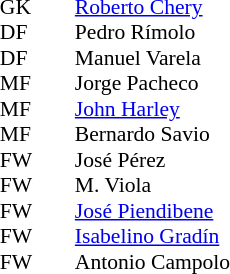<table cellspacing="0" cellpadding="0" style="font-size:90%; margin:0.2em auto;">
<tr>
<th width="25"></th>
<th width="25"></th>
</tr>
<tr>
<td>GK</td>
<td></td>
<td> <a href='#'>Roberto Chery</a></td>
</tr>
<tr>
<td>DF</td>
<td></td>
<td> Pedro Rímolo</td>
</tr>
<tr>
<td>DF</td>
<td></td>
<td> Manuel Varela</td>
</tr>
<tr>
<td>MF</td>
<td></td>
<td> Jorge Pacheco</td>
</tr>
<tr>
<td>MF</td>
<td></td>
<td> <a href='#'>John Harley</a></td>
</tr>
<tr>
<td>MF</td>
<td></td>
<td> Bernardo Savio</td>
</tr>
<tr>
<td>FW</td>
<td></td>
<td> José Pérez</td>
</tr>
<tr>
<td>FW</td>
<td></td>
<td> M. Viola</td>
</tr>
<tr>
<td>FW</td>
<td></td>
<td> <a href='#'>José Piendibene</a></td>
</tr>
<tr>
<td>FW</td>
<td></td>
<td> <a href='#'>Isabelino Gradín</a></td>
</tr>
<tr>
<td>FW</td>
<td></td>
<td> Antonio Campolo</td>
</tr>
</table>
